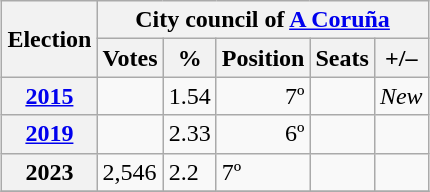<table class=wikitable style="margin:1em auto;">
<tr>
<th rowspan=2>Election</th>
<th colspan=5>City council of <a href='#'>A Coruña</a></th>
</tr>
<tr>
<th>Votes</th>
<th>%</th>
<th>Position</th>
<th>Seats</th>
<th>+/–</th>
</tr>
<tr>
<th><a href='#'>2015</a></th>
<td align="right"></td>
<td align="right">1.54</td>
<td align="right">7º</td>
<td></td>
<td><em>New</em></td>
</tr>
<tr>
<th><a href='#'>2019</a></th>
<td align="right"></td>
<td align="right">2.33</td>
<td align="right">6º</td>
<td></td>
<td></td>
</tr>
<tr>
<th>2023</th>
<td>2,546</td>
<td>2.2</td>
<td>7º</td>
<td></td>
<td></td>
</tr>
<tr>
</tr>
</table>
